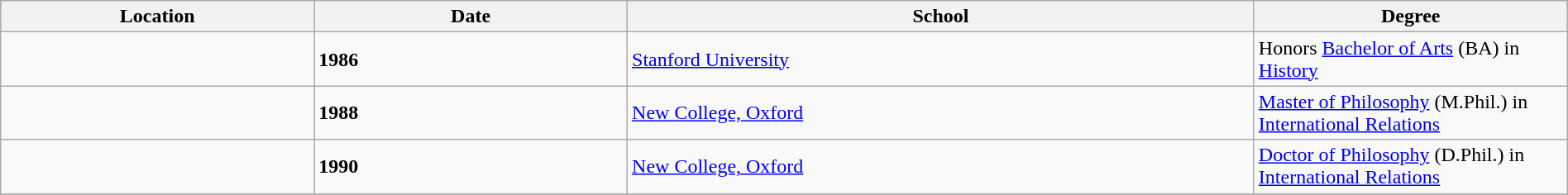<table class="wikitable" style="width:100%;">
<tr>
<th style="width:20%;">Location</th>
<th style="width:20%;">Date</th>
<th style="width:40%;">School</th>
<th style="width:20%;">Degree</th>
</tr>
<tr>
<td></td>
<td><strong>1986</strong></td>
<td><a href='#'>Stanford University</a></td>
<td>Honors <a href='#'>Bachelor of Arts</a> (BA) in <a href='#'>History</a></td>
</tr>
<tr>
<td></td>
<td><strong>1988</strong></td>
<td><a href='#'>New College, Oxford</a></td>
<td><a href='#'>Master of Philosophy</a> (M.Phil.) in <a href='#'>International Relations</a></td>
</tr>
<tr>
<td></td>
<td><strong>1990</strong></td>
<td><a href='#'>New College, Oxford</a></td>
<td><a href='#'>Doctor of Philosophy</a> (D.Phil.) in <a href='#'>International Relations</a></td>
</tr>
<tr>
</tr>
</table>
